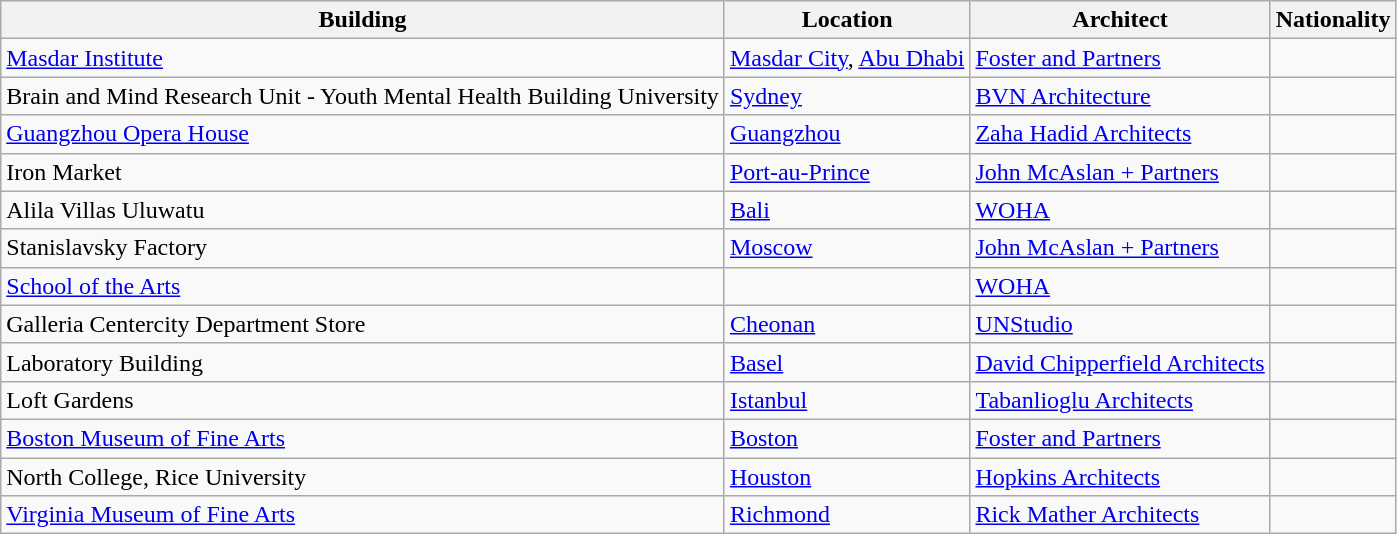<table class="wikitable">
<tr>
<th>Building</th>
<th>Location</th>
<th>Architect</th>
<th>Nationality</th>
</tr>
<tr>
<td><a href='#'>Masdar Institute</a></td>
<td><a href='#'>Masdar City</a>, <a href='#'>Abu Dhabi</a> <br> </td>
<td><a href='#'>Foster and Partners</a></td>
<td></td>
</tr>
<tr>
<td>Brain and Mind Research Unit - Youth Mental Health Building University</td>
<td><a href='#'>Sydney</a> <br> </td>
<td><a href='#'>BVN Architecture</a></td>
<td></td>
</tr>
<tr>
<td><a href='#'>Guangzhou Opera House</a></td>
<td><a href='#'>Guangzhou</a> <br> </td>
<td><a href='#'>Zaha Hadid Architects</a></td>
<td></td>
</tr>
<tr>
<td>Iron Market</td>
<td><a href='#'>Port-au-Prince</a> <br></td>
<td><a href='#'>John McAslan + Partners</a></td>
<td></td>
</tr>
<tr>
<td>Alila Villas Uluwatu</td>
<td><a href='#'>Bali</a><br></td>
<td><a href='#'>WOHA</a></td>
<td></td>
</tr>
<tr>
<td>Stanislavsky Factory</td>
<td><a href='#'>Moscow</a><br></td>
<td><a href='#'>John McAslan + Partners</a></td>
<td></td>
</tr>
<tr>
<td><a href='#'>School of the Arts</a></td>
<td></td>
<td><a href='#'>WOHA</a></td>
<td></td>
</tr>
<tr>
<td>Galleria Centercity Department Store</td>
<td><a href='#'>Cheonan</a> <br> </td>
<td><a href='#'>UNStudio</a></td>
<td></td>
</tr>
<tr>
<td>Laboratory Building</td>
<td><a href='#'>Basel</a> <br> </td>
<td><a href='#'>David Chipperfield Architects</a></td>
<td></td>
</tr>
<tr>
<td>Loft Gardens</td>
<td><a href='#'>Istanbul</a> <br> </td>
<td><a href='#'>Tabanlioglu Architects</a></td>
<td></td>
</tr>
<tr>
<td><a href='#'>Boston Museum of Fine Arts</a></td>
<td><a href='#'>Boston</a><br></td>
<td><a href='#'>Foster and Partners</a></td>
<td></td>
</tr>
<tr>
<td>North College, Rice University</td>
<td><a href='#'>Houston</a> <br> </td>
<td><a href='#'>Hopkins Architects</a></td>
<td></td>
</tr>
<tr>
<td><a href='#'>Virginia Museum of Fine Arts</a></td>
<td><a href='#'>Richmond</a><br></td>
<td><a href='#'>Rick Mather Architects</a></td>
<td></td>
</tr>
</table>
